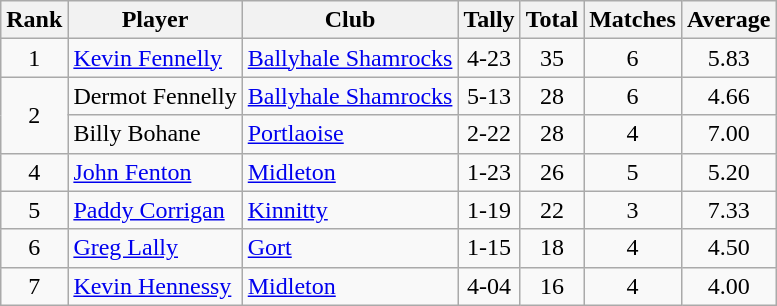<table class="wikitable">
<tr>
<th>Rank</th>
<th>Player</th>
<th>Club</th>
<th>Tally</th>
<th>Total</th>
<th>Matches</th>
<th>Average</th>
</tr>
<tr>
<td rowspan="1" style="text-align:center;">1</td>
<td><a href='#'>Kevin Fennelly</a></td>
<td><a href='#'>Ballyhale Shamrocks</a></td>
<td align=center>4-23</td>
<td align=center>35</td>
<td align=center>6</td>
<td align=center>5.83</td>
</tr>
<tr>
<td rowspan="2" style="text-align:center;">2</td>
<td>Dermot Fennelly</td>
<td><a href='#'>Ballyhale Shamrocks</a></td>
<td align=center>5-13</td>
<td align=center>28</td>
<td align=center>6</td>
<td align=center>4.66</td>
</tr>
<tr>
<td>Billy Bohane</td>
<td><a href='#'>Portlaoise</a></td>
<td align=center>2-22</td>
<td align=center>28</td>
<td align=center>4</td>
<td align=center>7.00</td>
</tr>
<tr>
<td rowspan="1" style="text-align:center;">4</td>
<td><a href='#'>John Fenton</a></td>
<td><a href='#'>Midleton</a></td>
<td align=center>1-23</td>
<td align=center>26</td>
<td align=center>5</td>
<td align=center>5.20</td>
</tr>
<tr>
<td rowspan="1" style="text-align:center;">5</td>
<td><a href='#'>Paddy Corrigan</a></td>
<td><a href='#'>Kinnitty</a></td>
<td align=center>1-19</td>
<td align=center>22</td>
<td align=center>3</td>
<td align=center>7.33</td>
</tr>
<tr>
<td rowspan="1" style="text-align:center;">6</td>
<td><a href='#'>Greg Lally</a></td>
<td><a href='#'>Gort</a></td>
<td align=center>1-15</td>
<td align=center>18</td>
<td align=center>4</td>
<td align=center>4.50</td>
</tr>
<tr>
<td rowspan="1" style="text-align:center;">7</td>
<td><a href='#'>Kevin Hennessy</a></td>
<td><a href='#'>Midleton</a></td>
<td align=center>4-04</td>
<td align=center>16</td>
<td align=center>4</td>
<td align=center>4.00</td>
</tr>
</table>
